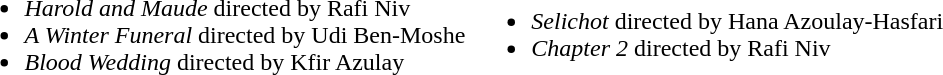<table>
<tr>
<td width="33%" valign="top"><br><ul><li><em>Harold and Maude</em> directed by Rafi Niv</li><li><em>A Winter Funeral</em> directed by Udi Ben-Moshe</li><li><em>Blood Wedding</em> directed by Kfir Azulay</li></ul></td>
<td><br><ul><li><em>Selichot</em> directed by Hana Azoulay-Hasfari</li><li><em>Chapter 2</em> directed by Rafi Niv</li></ul></td>
</tr>
</table>
